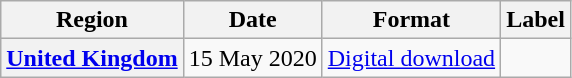<table class="wikitable sortable plainrowheaders" style="text-align:center">
<tr>
<th>Region</th>
<th>Date</th>
<th>Format</th>
<th>Label</th>
</tr>
<tr>
<th scope="row"><a href='#'>United Kingdom</a></th>
<td>15 May 2020</td>
<td><a href='#'>Digital download</a></td>
<td></td>
</tr>
</table>
